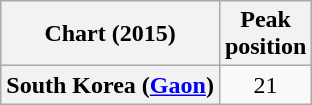<table class="wikitable plainrowheaders sortable" style="text-align:center">
<tr>
<th scope="col">Chart (2015)</th>
<th scope="col">Peak<br>position</th>
</tr>
<tr>
<th scope="row">South Korea (<a href='#'>Gaon</a>)</th>
<td>21</td>
</tr>
</table>
